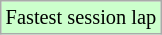<table class="wikitable" style="font-size: 85%;">
<tr style="background:#ccffcc;">
<td>Fastest session lap</td>
</tr>
</table>
